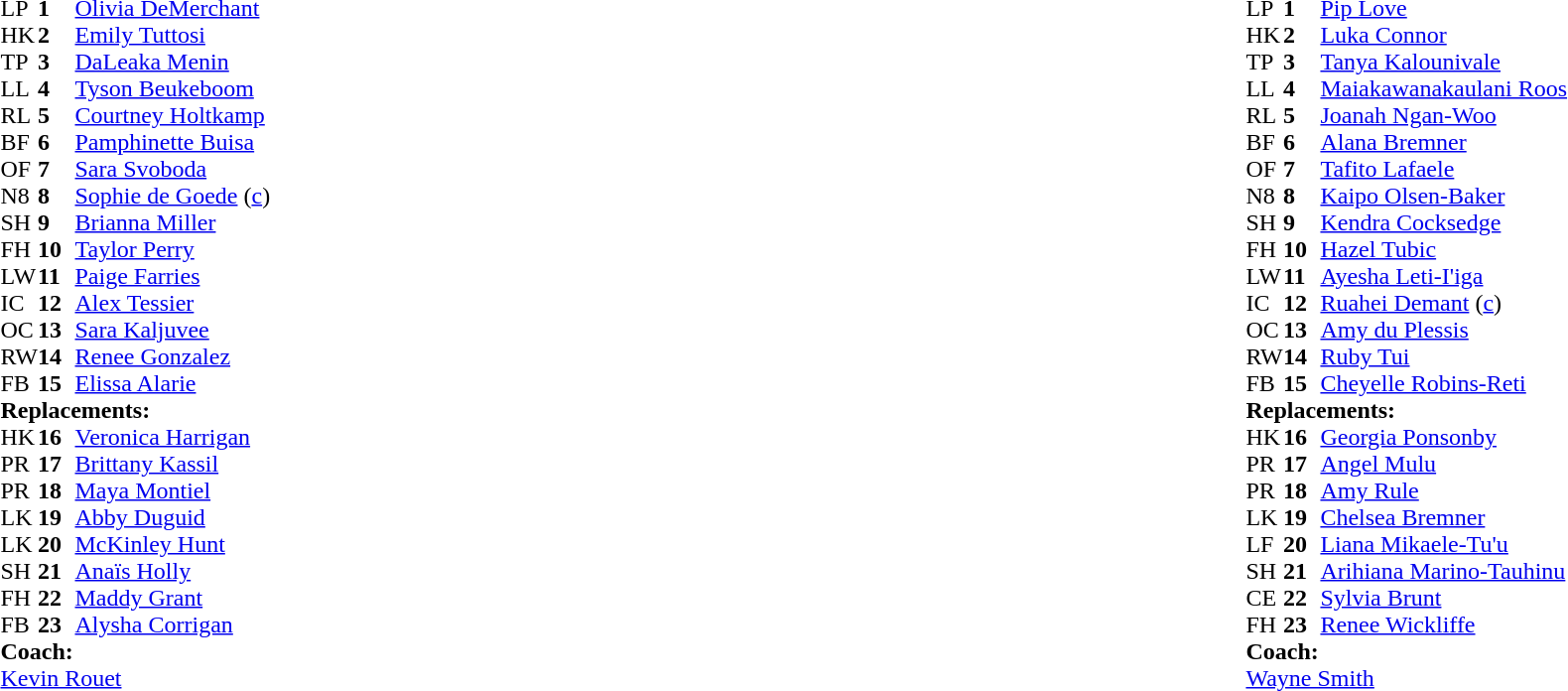<table style="width:100%">
<tr>
<td style="vertical-align:top; width:50%"><br><table cellspacing="0" cellpadding="0">
<tr>
<th width="25"></th>
<th width="25"></th>
<td></td>
<td></td>
<th></th>
</tr>
<tr>
<td>LP</td>
<td><strong>1</strong></td>
<td><a href='#'>Olivia DeMerchant</a></td>
<td></td>
<td></td>
</tr>
<tr>
<td>HK</td>
<td><strong>2</strong></td>
<td><a href='#'>Emily Tuttosi</a></td>
<td>  </td>
<td></td>
</tr>
<tr>
<td>TP</td>
<td><strong>3</strong></td>
<td><a href='#'>DaLeaka Menin</a></td>
<td></td>
<td></td>
</tr>
<tr>
<td>LL</td>
<td><strong>4</strong></td>
<td><a href='#'>Tyson Beukeboom</a></td>
<td></td>
<td></td>
</tr>
<tr>
<td>RL</td>
<td><strong>5</strong></td>
<td><a href='#'>Courtney Holtkamp</a></td>
<td></td>
<td></td>
</tr>
<tr>
<td>BF</td>
<td><strong>6</strong></td>
<td><a href='#'>Pamphinette Buisa</a></td>
<td></td>
<td></td>
</tr>
<tr>
<td>OF</td>
<td><strong>7</strong></td>
<td><a href='#'>Sara Svoboda</a></td>
<td></td>
<td></td>
</tr>
<tr>
<td>N8</td>
<td><strong>8</strong></td>
<td><a href='#'>Sophie de Goede</a> (<a href='#'>c</a>)</td>
<td></td>
<td></td>
</tr>
<tr>
<td>SH</td>
<td><strong>9</strong></td>
<td><a href='#'>Brianna Miller</a></td>
<td></td>
<td></td>
</tr>
<tr>
<td>FH</td>
<td><strong>10</strong></td>
<td><a href='#'>Taylor Perry</a></td>
<td></td>
<td></td>
</tr>
<tr>
<td>LW</td>
<td><strong>11</strong></td>
<td><a href='#'>Paige Farries</a></td>
<td></td>
<td></td>
</tr>
<tr>
<td>IC</td>
<td><strong>12</strong></td>
<td><a href='#'>Alex Tessier</a></td>
<td></td>
<td></td>
</tr>
<tr>
<td>OC</td>
<td><strong>13</strong></td>
<td><a href='#'>Sara Kaljuvee</a></td>
<td></td>
<td></td>
</tr>
<tr>
<td>RW</td>
<td><strong>14</strong></td>
<td><a href='#'>Renee Gonzalez</a></td>
<td></td>
<td></td>
</tr>
<tr>
<td>FB</td>
<td><strong>15</strong></td>
<td><a href='#'>Elissa Alarie</a></td>
<td></td>
<td></td>
</tr>
<tr>
<td colspan="5"><strong>Replacements:</strong></td>
</tr>
<tr>
<td>HK</td>
<td><strong>16</strong></td>
<td><a href='#'>Veronica Harrigan</a></td>
<td>  </td>
<td></td>
</tr>
<tr>
<td>PR</td>
<td><strong>17</strong></td>
<td><a href='#'>Brittany Kassil</a></td>
<td></td>
<td></td>
</tr>
<tr>
<td>PR</td>
<td><strong>18</strong></td>
<td><a href='#'>Maya Montiel</a></td>
<td></td>
<td></td>
</tr>
<tr>
<td>LK</td>
<td><strong>19</strong></td>
<td><a href='#'>Abby Duguid</a></td>
<td></td>
<td></td>
</tr>
<tr>
<td>LK</td>
<td><strong>20</strong></td>
<td><a href='#'>McKinley Hunt</a></td>
<td></td>
<td></td>
</tr>
<tr>
<td>SH</td>
<td><strong>21</strong></td>
<td><a href='#'>Anaїs Holly</a></td>
<td></td>
<td></td>
</tr>
<tr>
<td>FH</td>
<td><strong>22</strong></td>
<td><a href='#'>Maddy Grant</a></td>
<td></td>
<td></td>
</tr>
<tr>
<td>FB</td>
<td><strong>23</strong></td>
<td><a href='#'>Alysha Corrigan</a></td>
<td></td>
<td></td>
</tr>
<tr>
<td colspan="5"><strong>Coach:</strong></td>
</tr>
<tr>
<td colspan="5"> <a href='#'>Kevin Rouet</a></td>
</tr>
</table>
</td>
<td valign="top" width="50%"><br><table cellspacing="0" cellpadding="0" style="margin:auto">
<tr>
<th width="25"></th>
<th width="25"></th>
<td></td>
<td></td>
<th></th>
</tr>
<tr>
<td>LP</td>
<td><strong>1</strong></td>
<td><a href='#'>Pip Love</a></td>
<td></td>
<td></td>
</tr>
<tr>
<td>HK</td>
<td><strong>2</strong></td>
<td><a href='#'>Luka Connor</a></td>
<td></td>
<td></td>
</tr>
<tr>
<td>TP</td>
<td><strong>3</strong></td>
<td><a href='#'>Tanya Kalounivale</a></td>
<td></td>
<td></td>
</tr>
<tr>
<td>LL</td>
<td><strong>4</strong></td>
<td><a href='#'>Maiakawanakaulani Roos</a></td>
<td></td>
<td></td>
</tr>
<tr>
<td>RL</td>
<td><strong>5</strong></td>
<td><a href='#'>Joanah Ngan-Woo</a></td>
<td></td>
<td></td>
</tr>
<tr>
<td>BF</td>
<td><strong>6</strong></td>
<td><a href='#'>Alana Bremner</a></td>
<td></td>
<td></td>
</tr>
<tr>
<td>OF</td>
<td><strong>7</strong></td>
<td><a href='#'>Tafito Lafaele</a></td>
<td></td>
<td></td>
</tr>
<tr>
<td>N8</td>
<td><strong>8</strong></td>
<td><a href='#'>Kaipo Olsen-Baker</a></td>
<td></td>
<td></td>
</tr>
<tr>
<td>SH</td>
<td><strong>9</strong></td>
<td><a href='#'>Kendra Cocksedge</a></td>
<td></td>
<td></td>
</tr>
<tr>
<td>FH</td>
<td><strong>10</strong></td>
<td><a href='#'>Hazel Tubic</a></td>
<td></td>
<td></td>
</tr>
<tr>
<td>LW</td>
<td><strong>11</strong></td>
<td><a href='#'>Ayesha Leti-I'iga</a></td>
<td></td>
<td></td>
</tr>
<tr>
<td>IC</td>
<td><strong>12</strong></td>
<td><a href='#'>Ruahei Demant</a> (<a href='#'>c</a>)</td>
<td></td>
<td></td>
</tr>
<tr>
<td>OC</td>
<td><strong>13</strong></td>
<td><a href='#'>Amy du Plessis</a></td>
<td></td>
<td></td>
</tr>
<tr>
<td>RW</td>
<td><strong>14</strong></td>
<td><a href='#'>Ruby Tui</a></td>
<td></td>
<td></td>
</tr>
<tr>
<td>FB</td>
<td><strong>15</strong></td>
<td><a href='#'>Cheyelle Robins-Reti</a></td>
<td></td>
<td></td>
</tr>
<tr>
<td colspan="5"><strong>Replacements:</strong></td>
</tr>
<tr>
<td>HK</td>
<td><strong>16</strong></td>
<td><a href='#'>Georgia Ponsonby</a></td>
<td></td>
<td></td>
</tr>
<tr>
<td>PR</td>
<td><strong>17</strong></td>
<td><a href='#'>Angel Mulu</a></td>
<td></td>
<td></td>
</tr>
<tr>
<td>PR</td>
<td><strong>18</strong></td>
<td><a href='#'>Amy Rule</a></td>
<td></td>
<td></td>
</tr>
<tr>
<td>LK</td>
<td><strong>19</strong></td>
<td><a href='#'>Chelsea Bremner</a></td>
<td></td>
<td></td>
</tr>
<tr>
<td>LF</td>
<td><strong>20</strong></td>
<td><a href='#'>Liana Mikaele-Tu'u</a></td>
<td></td>
<td></td>
</tr>
<tr>
<td>SH</td>
<td><strong>21</strong></td>
<td><a href='#'>Arihiana Marino-Tauhinu</a></td>
<td></td>
<td></td>
</tr>
<tr>
<td>CE</td>
<td><strong>22</strong></td>
<td><a href='#'>Sylvia Brunt</a></td>
<td></td>
<td></td>
</tr>
<tr>
<td>FH</td>
<td><strong>23</strong></td>
<td><a href='#'>Renee Wickliffe</a></td>
<td></td>
<td></td>
</tr>
<tr>
<td colspan="5"><strong>Coach:</strong></td>
</tr>
<tr>
<td colspan="5"> <a href='#'>Wayne Smith</a></td>
</tr>
</table>
</td>
</tr>
</table>
